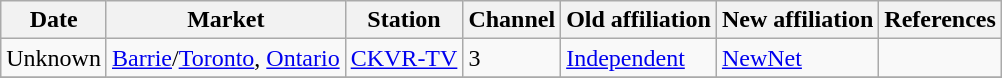<table class="wikitable">
<tr>
<th>Date</th>
<th>Market</th>
<th>Station</th>
<th>Channel</th>
<th>Old affiliation</th>
<th>New affiliation</th>
<th>References</th>
</tr>
<tr>
<td>Unknown</td>
<td><a href='#'>Barrie</a>/<a href='#'>Toronto</a>, <a href='#'>Ontario</a></td>
<td><a href='#'>CKVR-TV</a></td>
<td>3</td>
<td><a href='#'>Independent</a></td>
<td><a href='#'>NewNet</a></td>
<td></td>
</tr>
<tr>
</tr>
</table>
